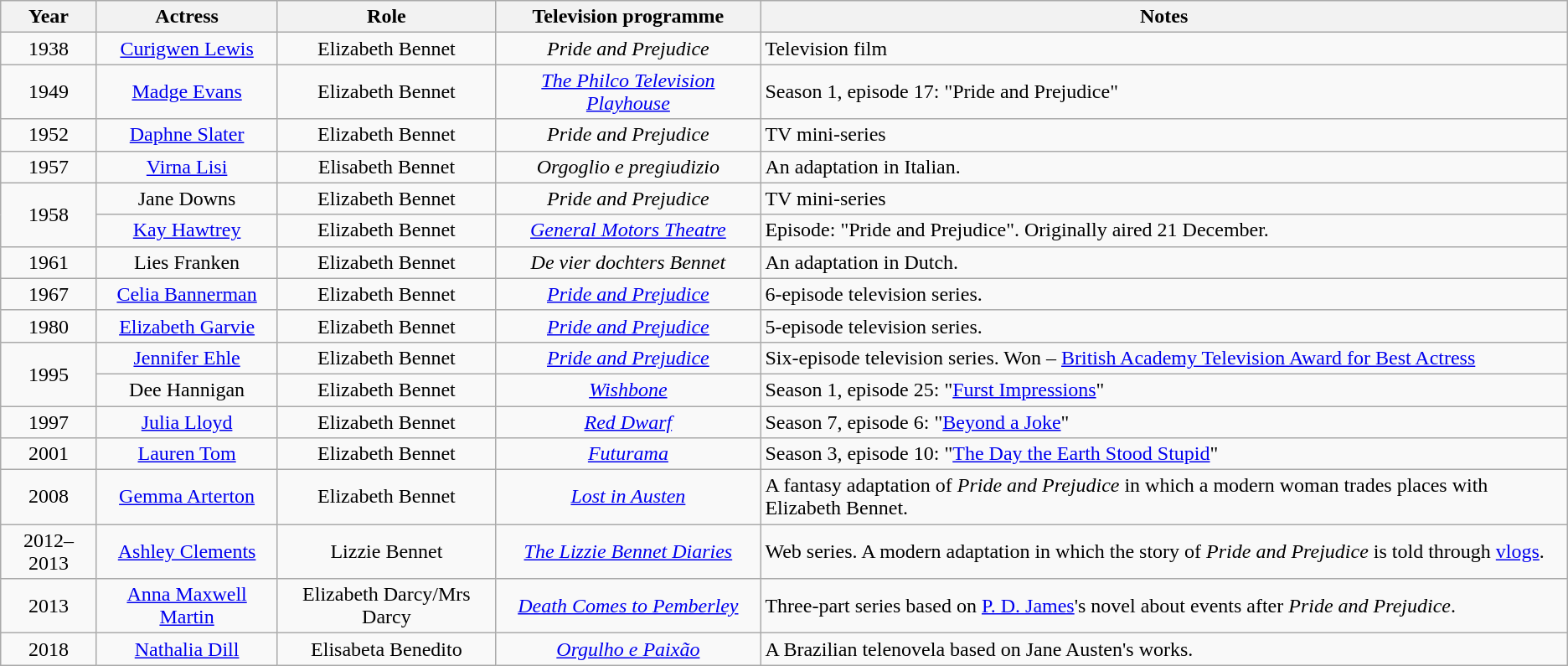<table class="wikitable">
<tr align="center">
<th scope="col">Year</th>
<th scope="col">Actress</th>
<th scope="col">Role</th>
<th scope="col">Television programme</th>
<th scope="col">Notes</th>
</tr>
<tr align="center">
<td>1938</td>
<td><a href='#'>Curigwen Lewis</a></td>
<td>Elizabeth Bennet</td>
<td><em>Pride and Prejudice</em></td>
<td align="left">Television film</td>
</tr>
<tr align="center">
<td>1949</td>
<td><a href='#'>Madge Evans</a></td>
<td>Elizabeth Bennet</td>
<td><em><a href='#'>The Philco Television Playhouse</a></em></td>
<td align="left">Season 1, episode 17: "Pride and Prejudice"</td>
</tr>
<tr align="center">
<td>1952</td>
<td><a href='#'>Daphne Slater</a></td>
<td>Elizabeth Bennet</td>
<td><em>Pride and Prejudice</em></td>
<td align="left">TV mini-series</td>
</tr>
<tr align="center">
<td>1957</td>
<td><a href='#'>Virna Lisi</a></td>
<td>Elisabeth Bennet</td>
<td><em>Orgoglio e pregiudizio</em></td>
<td align="left">An adaptation in Italian.</td>
</tr>
<tr align="center">
<td rowspan="2">1958</td>
<td>Jane Downs</td>
<td>Elizabeth Bennet</td>
<td><em>Pride and Prejudice</em></td>
<td align="left">TV mini-series</td>
</tr>
<tr align="center">
<td><a href='#'>Kay Hawtrey</a></td>
<td>Elizabeth Bennet</td>
<td><em><a href='#'>General Motors Theatre</a></em></td>
<td align="left">Episode: "Pride and Prejudice". Originally aired 21 December.</td>
</tr>
<tr valign="middle" align="center">
<td>1961</td>
<td>Lies Franken</td>
<td>Elizabeth Bennet</td>
<td><em>De vier dochters Bennet</em></td>
<td align="left">An adaptation in Dutch.</td>
</tr>
<tr align="center">
<td>1967</td>
<td><a href='#'>Celia Bannerman</a></td>
<td>Elizabeth Bennet</td>
<td><em><a href='#'>Pride and Prejudice</a></em></td>
<td align="left">6-episode television series.</td>
</tr>
<tr align="center">
<td>1980</td>
<td><a href='#'>Elizabeth Garvie</a></td>
<td>Elizabeth Bennet</td>
<td><em><a href='#'>Pride and Prejudice</a></em></td>
<td align="left">5-episode television series.</td>
</tr>
<tr align="center">
<td rowspan="2">1995</td>
<td><a href='#'>Jennifer Ehle</a></td>
<td>Elizabeth Bennet</td>
<td><em><a href='#'>Pride and Prejudice</a></em></td>
<td align="left">Six-episode television series. Won – <a href='#'>British Academy Television Award for Best Actress</a></td>
</tr>
<tr align="center">
<td>Dee Hannigan</td>
<td>Elizabeth Bennet</td>
<td><em><a href='#'>Wishbone</a></em></td>
<td align="left">Season 1, episode 25: "<a href='#'>Furst Impressions</a>"</td>
</tr>
<tr align="center">
<td>1997</td>
<td><a href='#'>Julia Lloyd</a></td>
<td>Elizabeth Bennet</td>
<td><em><a href='#'>Red Dwarf</a></em></td>
<td align="left">Season 7, episode 6: "<a href='#'>Beyond a Joke</a>"</td>
</tr>
<tr align="center">
<td>2001</td>
<td><a href='#'>Lauren Tom</a></td>
<td>Elizabeth Bennet</td>
<td><em><a href='#'>Futurama</a></em></td>
<td align="left">Season 3, episode 10: "<a href='#'>The Day the Earth Stood Stupid</a>"</td>
</tr>
<tr align="center">
<td>2008</td>
<td><a href='#'>Gemma Arterton</a></td>
<td>Elizabeth Bennet</td>
<td><em><a href='#'>Lost in Austen</a></em></td>
<td align="left">A fantasy adaptation of <em>Pride and Prejudice</em> in which a modern woman trades places with Elizabeth Bennet.</td>
</tr>
<tr align="center">
<td>2012–2013</td>
<td><a href='#'>Ashley Clements</a></td>
<td>Lizzie Bennet</td>
<td><em><a href='#'>The Lizzie Bennet Diaries</a></em></td>
<td align="left">Web series. A modern adaptation in which the story of <em>Pride and Prejudice</em> is told through <a href='#'>vlogs</a>.</td>
</tr>
<tr align="center">
<td>2013</td>
<td><a href='#'>Anna Maxwell Martin</a></td>
<td>Elizabeth Darcy/Mrs Darcy</td>
<td><em><a href='#'>Death Comes to Pemberley</a></em></td>
<td align="left">Three-part series based on <a href='#'>P. D. James</a>'s novel about events after <em>Pride and Prejudice</em>.</td>
</tr>
<tr align="center">
<td>2018</td>
<td><a href='#'>Nathalia Dill</a></td>
<td>Elisabeta Benedito</td>
<td><em><a href='#'>Orgulho e Paixão</a></em></td>
<td align="left">A Brazilian telenovela based on Jane Austen's works.</td>
</tr>
</table>
